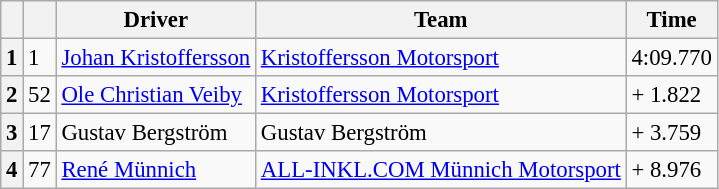<table class="wikitable" style="font-size:95%">
<tr>
<th></th>
<th></th>
<th>Driver</th>
<th>Team</th>
<th>Time</th>
</tr>
<tr>
<th>1</th>
<td>1</td>
<td> <a href='#'>Johan Kristoffersson</a></td>
<td><a href='#'>Kristoffersson Motorsport</a></td>
<td>4:09.770</td>
</tr>
<tr>
<th>2</th>
<td>52</td>
<td> <a href='#'>Ole Christian Veiby</a></td>
<td><a href='#'>Kristoffersson Motorsport</a></td>
<td>+ 1.822</td>
</tr>
<tr>
<th>3</th>
<td>17</td>
<td> Gustav Bergström</td>
<td>Gustav Bergström</td>
<td>+ 3.759</td>
</tr>
<tr>
<th>4</th>
<td>77</td>
<td> <a href='#'>René Münnich</a></td>
<td><a href='#'>ALL-INKL.COM Münnich Motorsport</a></td>
<td>+ 8.976</td>
</tr>
</table>
